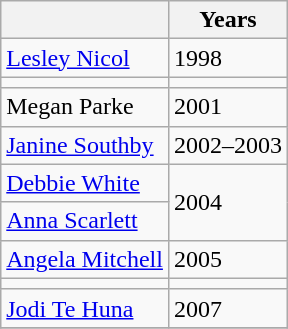<table class="wikitable collapsible">
<tr>
<th></th>
<th>Years</th>
</tr>
<tr>
<td><a href='#'>Lesley Nicol</a></td>
<td>1998</td>
</tr>
<tr>
<td></td>
<td></td>
</tr>
<tr>
<td>Megan Parke</td>
<td>2001</td>
</tr>
<tr>
<td><a href='#'>Janine Southby</a></td>
<td>2002–2003</td>
</tr>
<tr>
<td><a href='#'>Debbie White</a></td>
<td rowspan="2">2004</td>
</tr>
<tr>
<td><a href='#'>Anna Scarlett</a></td>
</tr>
<tr>
<td><a href='#'>Angela Mitchell</a></td>
<td>2005</td>
</tr>
<tr>
<td></td>
<td></td>
</tr>
<tr>
<td><a href='#'>Jodi Te Huna</a></td>
<td>2007</td>
</tr>
<tr>
</tr>
</table>
